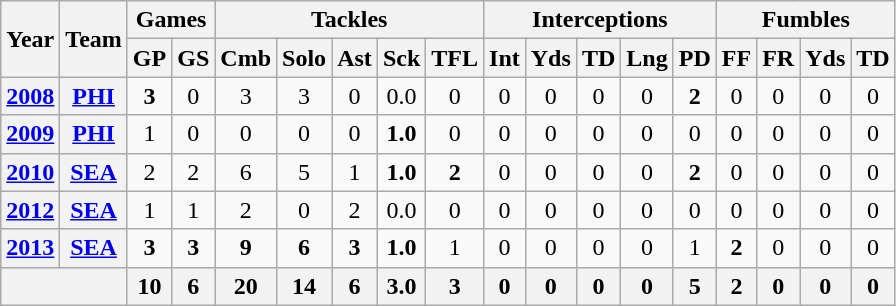<table class="wikitable" style="text-align:center">
<tr>
<th rowspan="2">Year</th>
<th rowspan="2">Team</th>
<th colspan="2">Games</th>
<th colspan="5">Tackles</th>
<th colspan="5">Interceptions</th>
<th colspan="4">Fumbles</th>
</tr>
<tr>
<th>GP</th>
<th>GS</th>
<th>Cmb</th>
<th>Solo</th>
<th>Ast</th>
<th>Sck</th>
<th>TFL</th>
<th>Int</th>
<th>Yds</th>
<th>TD</th>
<th>Lng</th>
<th>PD</th>
<th>FF</th>
<th>FR</th>
<th>Yds</th>
<th>TD</th>
</tr>
<tr>
<th><a href='#'>2008</a></th>
<th><a href='#'>PHI</a></th>
<td><strong>3</strong></td>
<td>0</td>
<td>3</td>
<td>3</td>
<td>0</td>
<td>0.0</td>
<td>0</td>
<td>0</td>
<td>0</td>
<td>0</td>
<td>0</td>
<td><strong>2</strong></td>
<td>0</td>
<td>0</td>
<td>0</td>
<td>0</td>
</tr>
<tr>
<th><a href='#'>2009</a></th>
<th><a href='#'>PHI</a></th>
<td>1</td>
<td>0</td>
<td>0</td>
<td>0</td>
<td>0</td>
<td><strong>1.0</strong></td>
<td>0</td>
<td>0</td>
<td>0</td>
<td>0</td>
<td>0</td>
<td>0</td>
<td>0</td>
<td>0</td>
<td>0</td>
<td>0</td>
</tr>
<tr>
<th><a href='#'>2010</a></th>
<th><a href='#'>SEA</a></th>
<td>2</td>
<td>2</td>
<td>6</td>
<td>5</td>
<td>1</td>
<td><strong>1.0</strong></td>
<td><strong>2</strong></td>
<td>0</td>
<td>0</td>
<td>0</td>
<td>0</td>
<td><strong>2</strong></td>
<td>0</td>
<td>0</td>
<td>0</td>
<td>0</td>
</tr>
<tr>
<th><a href='#'>2012</a></th>
<th><a href='#'>SEA</a></th>
<td>1</td>
<td>1</td>
<td>2</td>
<td>0</td>
<td>2</td>
<td>0.0</td>
<td>0</td>
<td>0</td>
<td>0</td>
<td>0</td>
<td>0</td>
<td>0</td>
<td>0</td>
<td>0</td>
<td>0</td>
<td>0</td>
</tr>
<tr>
<th><a href='#'>2013</a></th>
<th><a href='#'>SEA</a></th>
<td><strong>3</strong></td>
<td><strong>3</strong></td>
<td><strong>9</strong></td>
<td><strong>6</strong></td>
<td><strong>3</strong></td>
<td><strong>1.0</strong></td>
<td>1</td>
<td>0</td>
<td>0</td>
<td>0</td>
<td>0</td>
<td>1</td>
<td><strong>2</strong></td>
<td>0</td>
<td>0</td>
<td>0</td>
</tr>
<tr>
<th colspan="2"></th>
<th>10</th>
<th>6</th>
<th>20</th>
<th>14</th>
<th>6</th>
<th>3.0</th>
<th>3</th>
<th>0</th>
<th>0</th>
<th>0</th>
<th>0</th>
<th>5</th>
<th>2</th>
<th>0</th>
<th>0</th>
<th>0</th>
</tr>
</table>
